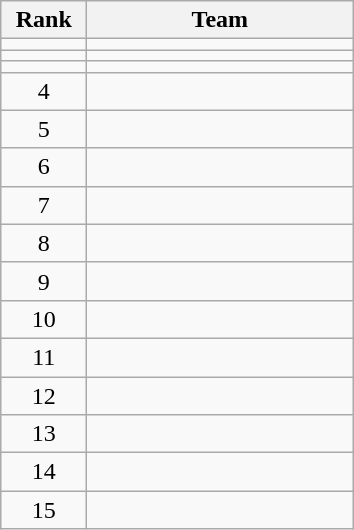<table class="wikitable" style="text-align: center">
<tr>
<th width=50>Rank</th>
<th width=170>Team</th>
</tr>
<tr>
<td></td>
<td align=left></td>
</tr>
<tr>
<td></td>
<td align=left></td>
</tr>
<tr>
<td></td>
<td align=left></td>
</tr>
<tr>
<td>4</td>
<td align=left></td>
</tr>
<tr>
<td>5</td>
<td align=left></td>
</tr>
<tr>
<td>6</td>
<td align=left></td>
</tr>
<tr>
<td>7</td>
<td align=left></td>
</tr>
<tr>
<td>8</td>
<td align=left></td>
</tr>
<tr>
<td>9</td>
<td align=left></td>
</tr>
<tr>
<td>10</td>
<td align=left></td>
</tr>
<tr>
<td>11</td>
<td align=left></td>
</tr>
<tr>
<td>12</td>
<td align=left></td>
</tr>
<tr>
<td>13</td>
<td align=left></td>
</tr>
<tr>
<td>14</td>
<td align=left></td>
</tr>
<tr>
<td>15</td>
<td align=left></td>
</tr>
</table>
